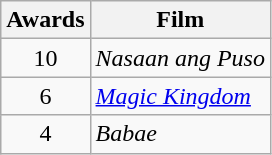<table class="wikitable" style="text-align:center">
<tr>
<th scope="col">Awards</th>
<th scope="col">Film</th>
</tr>
<tr>
<td>10</td>
<td align=left><em>Nasaan ang Puso</em></td>
</tr>
<tr>
<td>6</td>
<td align=left><em><a href='#'>Magic Kingdom</a></em></td>
</tr>
<tr>
<td>4</td>
<td align=left><em>Babae</em></td>
</tr>
</table>
